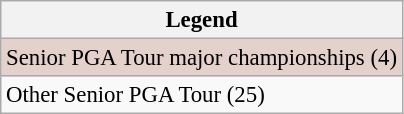<table class="wikitable" style="font-size:95%;">
<tr>
<th>Legend</th>
</tr>
<tr style="background:#e5d1cb;">
<td>Senior PGA Tour major championships (4)</td>
</tr>
<tr>
<td>Other Senior PGA Tour (25)</td>
</tr>
</table>
